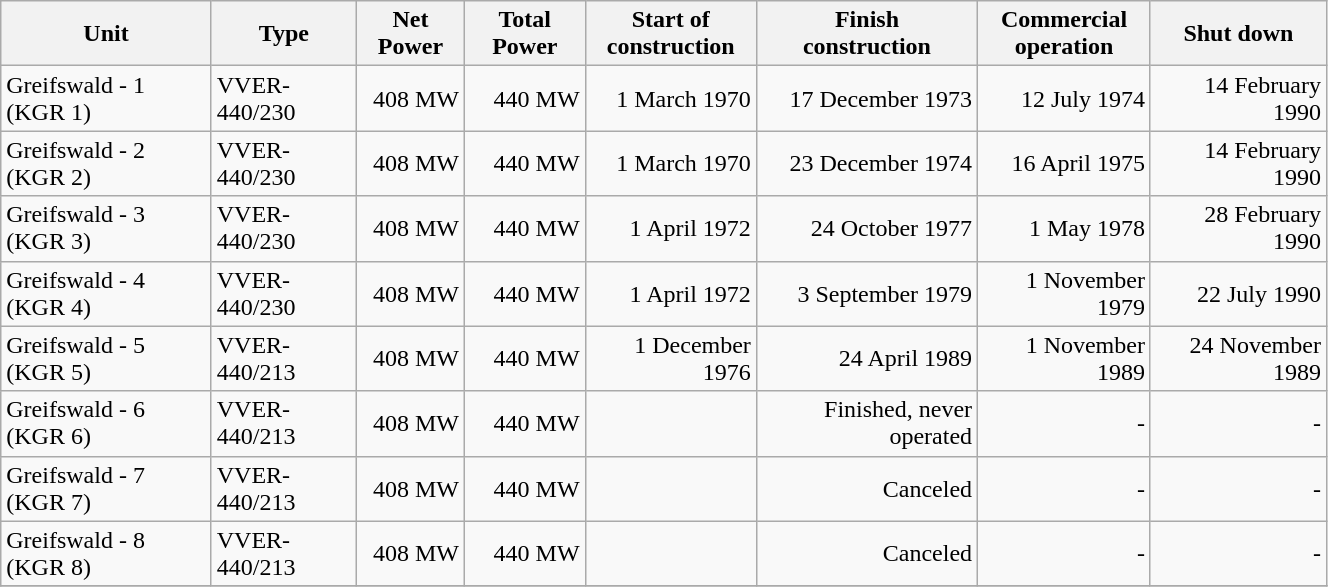<table class="wikitable" style="width:70%;">
<tr>
<th>Unit</th>
<th>Type</th>
<th>Net Power</th>
<th>Total Power</th>
<th>Start of<br>construction</th>
<th>Finish<br>construction</th>
<th>Commercial<br>operation</th>
<th>Shut down</th>
</tr>
<tr>
<td>Greifswald - 1 (KGR 1)</td>
<td>VVER-440/230</td>
<td align="right">408 MW</td>
<td align="right">440 MW</td>
<td align="right">1 March 1970</td>
<td align="right">17 December 1973</td>
<td align="right">12 July 1974</td>
<td align="right">14 February 1990</td>
</tr>
<tr>
<td>Greifswald - 2 (KGR 2)</td>
<td>VVER-440/230</td>
<td align="right">408 MW</td>
<td align="right">440 MW</td>
<td align="right">1 March 1970</td>
<td align="right">23 December 1974</td>
<td align="right">16 April 1975</td>
<td align="right">14 February 1990</td>
</tr>
<tr>
<td>Greifswald - 3 (KGR 3)</td>
<td>VVER-440/230</td>
<td align="right">408 MW</td>
<td align="right">440 MW</td>
<td align="right">1 April 1972</td>
<td align="right">24 October 1977</td>
<td align="right">1 May 1978</td>
<td align="right">28 February 1990</td>
</tr>
<tr>
<td>Greifswald - 4 (KGR 4)</td>
<td>VVER-440/230</td>
<td align="right">408 MW</td>
<td align="right">440 MW</td>
<td align="right">1 April 1972</td>
<td align="right">3 September 1979</td>
<td align="right">1 November 1979</td>
<td align="right">22 July 1990</td>
</tr>
<tr>
<td>Greifswald - 5 (KGR 5)</td>
<td>VVER-440/213</td>
<td align="right">408 MW</td>
<td align="right">440 MW</td>
<td align="right">1 December 1976</td>
<td align="right">24 April 1989</td>
<td align="right">1 November 1989</td>
<td align="right">24 November 1989</td>
</tr>
<tr>
<td>Greifswald - 6 (KGR 6)</td>
<td>VVER-440/213</td>
<td align="right">408 MW</td>
<td align="right">440 MW</td>
<td align="right"></td>
<td align="right">Finished, never operated</td>
<td align="right">-</td>
<td align="right">-</td>
</tr>
<tr>
<td>Greifswald - 7 (KGR 7)</td>
<td>VVER-440/213</td>
<td align="right">408 MW</td>
<td align="right">440 MW</td>
<td align="right"></td>
<td align="right">Canceled</td>
<td align="right">-</td>
<td align="right">-</td>
</tr>
<tr>
<td>Greifswald - 8 (KGR 8)</td>
<td>VVER-440/213</td>
<td align="right">408 MW</td>
<td align="right">440 MW</td>
<td align="right"></td>
<td align="right">Canceled</td>
<td align="right">-</td>
<td align="right">-</td>
</tr>
<tr>
</tr>
</table>
